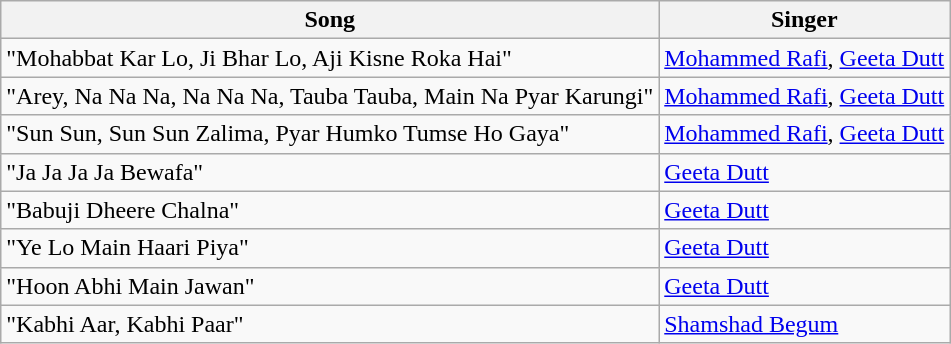<table class="wikitable">
<tr>
<th>Song</th>
<th>Singer</th>
</tr>
<tr>
<td>"Mohabbat Kar Lo, Ji Bhar Lo, Aji Kisne Roka Hai"</td>
<td><a href='#'>Mohammed Rafi</a>, <a href='#'>Geeta Dutt</a></td>
</tr>
<tr>
<td>"Arey, Na Na Na, Na Na Na, Tauba Tauba, Main Na Pyar Karungi"</td>
<td><a href='#'>Mohammed Rafi</a>, <a href='#'>Geeta Dutt</a></td>
</tr>
<tr>
<td>"Sun Sun, Sun Sun Zalima, Pyar Humko Tumse Ho Gaya"</td>
<td><a href='#'>Mohammed Rafi</a>, <a href='#'>Geeta Dutt</a></td>
</tr>
<tr>
<td>"Ja Ja Ja Ja Bewafa"</td>
<td><a href='#'>Geeta Dutt</a></td>
</tr>
<tr>
<td>"Babuji Dheere Chalna"</td>
<td><a href='#'>Geeta Dutt</a></td>
</tr>
<tr>
<td>"Ye Lo Main Haari Piya"</td>
<td><a href='#'>Geeta Dutt</a></td>
</tr>
<tr>
<td>"Hoon Abhi Main Jawan"</td>
<td><a href='#'>Geeta Dutt</a></td>
</tr>
<tr>
<td>"Kabhi Aar, Kabhi Paar"</td>
<td><a href='#'>Shamshad Begum</a></td>
</tr>
</table>
